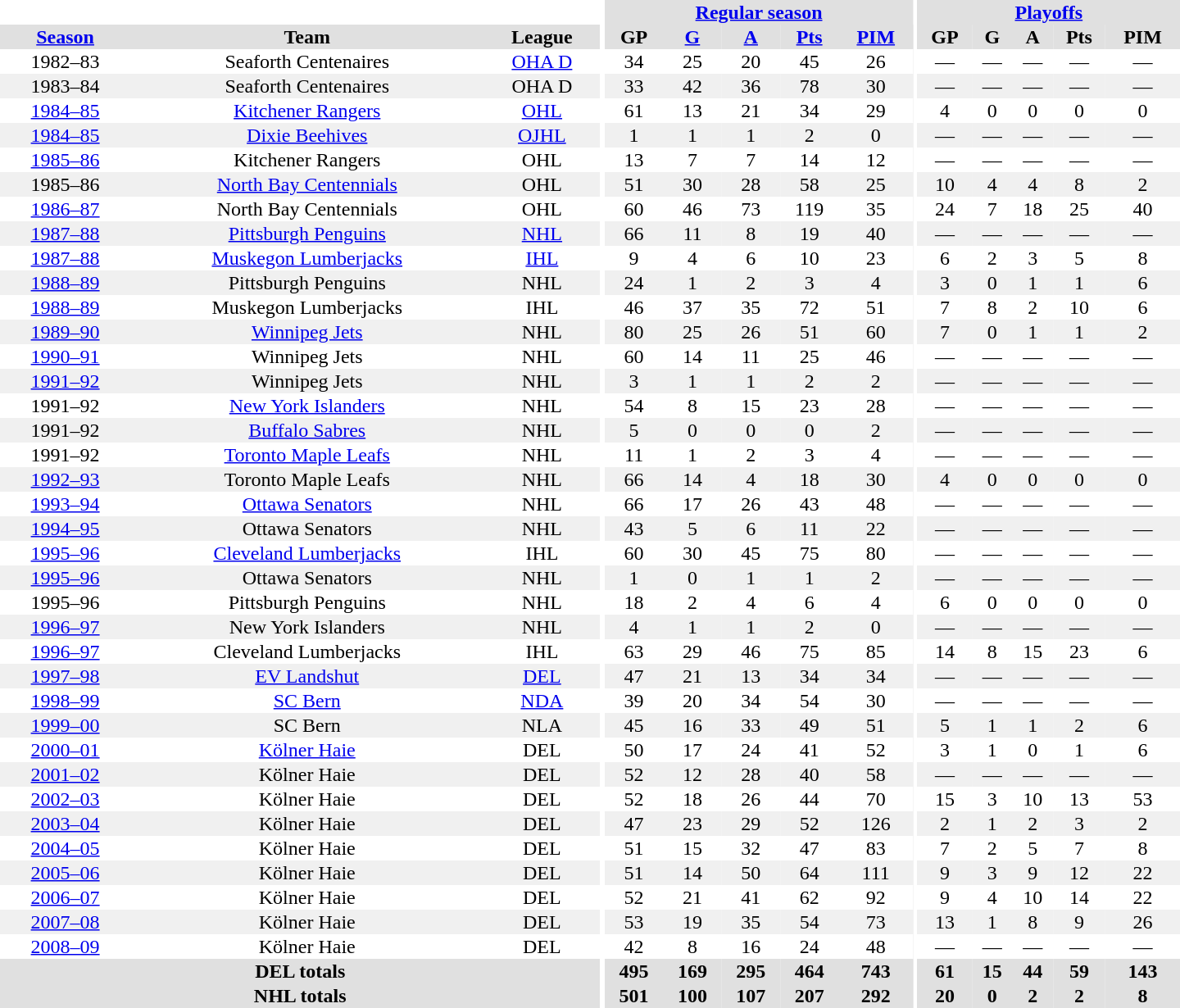<table border="0" cellpadding="1" cellspacing="0" style="text-align:center; width:60em">
<tr bgcolor="#e0e0e0">
<th colspan="3" bgcolor="#ffffff"></th>
<th rowspan="100" bgcolor="#ffffff"></th>
<th colspan="5"><a href='#'>Regular season</a></th>
<th rowspan="100" bgcolor="#ffffff"></th>
<th colspan="5"><a href='#'>Playoffs</a></th>
</tr>
<tr bgcolor="#e0e0e0">
<th><a href='#'>Season</a></th>
<th>Team</th>
<th>League</th>
<th>GP</th>
<th><a href='#'>G</a></th>
<th><a href='#'>A</a></th>
<th><a href='#'>Pts</a></th>
<th><a href='#'>PIM</a></th>
<th>GP</th>
<th>G</th>
<th>A</th>
<th>Pts</th>
<th>PIM</th>
</tr>
<tr>
<td>1982–83</td>
<td>Seaforth Centenaires</td>
<td><a href='#'>OHA D</a></td>
<td>34</td>
<td>25</td>
<td>20</td>
<td>45</td>
<td>26</td>
<td>—</td>
<td>—</td>
<td>—</td>
<td>—</td>
<td>—</td>
</tr>
<tr bgcolor="#f0f0f0">
<td>1983–84</td>
<td>Seaforth Centenaires</td>
<td>OHA D</td>
<td>33</td>
<td>42</td>
<td>36</td>
<td>78</td>
<td>30</td>
<td>—</td>
<td>—</td>
<td>—</td>
<td>—</td>
<td>—</td>
</tr>
<tr>
<td><a href='#'>1984–85</a></td>
<td><a href='#'>Kitchener Rangers</a></td>
<td><a href='#'>OHL</a></td>
<td>61</td>
<td>13</td>
<td>21</td>
<td>34</td>
<td>29</td>
<td>4</td>
<td>0</td>
<td>0</td>
<td>0</td>
<td>0</td>
</tr>
<tr bgcolor="#f0f0f0">
<td><a href='#'>1984–85</a></td>
<td><a href='#'>Dixie Beehives</a></td>
<td><a href='#'>OJHL</a></td>
<td>1</td>
<td>1</td>
<td>1</td>
<td>2</td>
<td>0</td>
<td>—</td>
<td>—</td>
<td>—</td>
<td>—</td>
<td>—</td>
</tr>
<tr>
<td><a href='#'>1985–86</a></td>
<td>Kitchener Rangers</td>
<td>OHL</td>
<td>13</td>
<td>7</td>
<td>7</td>
<td>14</td>
<td>12</td>
<td>—</td>
<td>—</td>
<td>—</td>
<td>—</td>
<td>—</td>
</tr>
<tr bgcolor="#f0f0f0">
<td>1985–86</td>
<td><a href='#'>North Bay Centennials</a></td>
<td>OHL</td>
<td>51</td>
<td>30</td>
<td>28</td>
<td>58</td>
<td>25</td>
<td>10</td>
<td>4</td>
<td>4</td>
<td>8</td>
<td>2</td>
</tr>
<tr>
<td><a href='#'>1986–87</a></td>
<td>North Bay Centennials</td>
<td>OHL</td>
<td>60</td>
<td>46</td>
<td>73</td>
<td>119</td>
<td>35</td>
<td>24</td>
<td>7</td>
<td>18</td>
<td>25</td>
<td>40</td>
</tr>
<tr bgcolor="#f0f0f0">
<td><a href='#'>1987–88</a></td>
<td><a href='#'>Pittsburgh Penguins</a></td>
<td><a href='#'>NHL</a></td>
<td>66</td>
<td>11</td>
<td>8</td>
<td>19</td>
<td>40</td>
<td>—</td>
<td>—</td>
<td>—</td>
<td>—</td>
<td>—</td>
</tr>
<tr>
<td><a href='#'>1987–88</a></td>
<td><a href='#'>Muskegon Lumberjacks</a></td>
<td><a href='#'>IHL</a></td>
<td>9</td>
<td>4</td>
<td>6</td>
<td>10</td>
<td>23</td>
<td>6</td>
<td>2</td>
<td>3</td>
<td>5</td>
<td>8</td>
</tr>
<tr bgcolor="#f0f0f0">
<td><a href='#'>1988–89</a></td>
<td>Pittsburgh Penguins</td>
<td>NHL</td>
<td>24</td>
<td>1</td>
<td>2</td>
<td>3</td>
<td>4</td>
<td>3</td>
<td>0</td>
<td>1</td>
<td>1</td>
<td>6</td>
</tr>
<tr>
<td><a href='#'>1988–89</a></td>
<td>Muskegon Lumberjacks</td>
<td>IHL</td>
<td>46</td>
<td>37</td>
<td>35</td>
<td>72</td>
<td>51</td>
<td>7</td>
<td>8</td>
<td>2</td>
<td>10</td>
<td>6</td>
</tr>
<tr bgcolor="#f0f0f0">
<td><a href='#'>1989–90</a></td>
<td><a href='#'>Winnipeg Jets</a></td>
<td>NHL</td>
<td>80</td>
<td>25</td>
<td>26</td>
<td>51</td>
<td>60</td>
<td>7</td>
<td>0</td>
<td>1</td>
<td>1</td>
<td>2</td>
</tr>
<tr>
<td><a href='#'>1990–91</a></td>
<td>Winnipeg Jets</td>
<td>NHL</td>
<td>60</td>
<td>14</td>
<td>11</td>
<td>25</td>
<td>46</td>
<td>—</td>
<td>—</td>
<td>—</td>
<td>—</td>
<td>—</td>
</tr>
<tr bgcolor="#f0f0f0">
<td><a href='#'>1991–92</a></td>
<td>Winnipeg Jets</td>
<td>NHL</td>
<td>3</td>
<td>1</td>
<td>1</td>
<td>2</td>
<td>2</td>
<td>—</td>
<td>—</td>
<td>—</td>
<td>—</td>
<td>—</td>
</tr>
<tr>
<td>1991–92</td>
<td><a href='#'>New York Islanders</a></td>
<td>NHL</td>
<td>54</td>
<td>8</td>
<td>15</td>
<td>23</td>
<td>28</td>
<td>—</td>
<td>—</td>
<td>—</td>
<td>—</td>
<td>—</td>
</tr>
<tr bgcolor="#f0f0f0">
<td>1991–92</td>
<td><a href='#'>Buffalo Sabres</a></td>
<td>NHL</td>
<td>5</td>
<td>0</td>
<td>0</td>
<td>0</td>
<td>2</td>
<td>—</td>
<td>—</td>
<td>—</td>
<td>—</td>
<td>—</td>
</tr>
<tr>
<td>1991–92</td>
<td><a href='#'>Toronto Maple Leafs</a></td>
<td>NHL</td>
<td>11</td>
<td>1</td>
<td>2</td>
<td>3</td>
<td>4</td>
<td>—</td>
<td>—</td>
<td>—</td>
<td>—</td>
<td>—</td>
</tr>
<tr bgcolor="#f0f0f0">
<td><a href='#'>1992–93</a></td>
<td>Toronto Maple Leafs</td>
<td>NHL</td>
<td>66</td>
<td>14</td>
<td>4</td>
<td>18</td>
<td>30</td>
<td>4</td>
<td>0</td>
<td>0</td>
<td>0</td>
<td>0</td>
</tr>
<tr>
<td><a href='#'>1993–94</a></td>
<td><a href='#'>Ottawa Senators</a></td>
<td>NHL</td>
<td>66</td>
<td>17</td>
<td>26</td>
<td>43</td>
<td>48</td>
<td>—</td>
<td>—</td>
<td>—</td>
<td>—</td>
<td>—</td>
</tr>
<tr bgcolor="#f0f0f0">
<td><a href='#'>1994–95</a></td>
<td>Ottawa Senators</td>
<td>NHL</td>
<td>43</td>
<td>5</td>
<td>6</td>
<td>11</td>
<td>22</td>
<td>—</td>
<td>—</td>
<td>—</td>
<td>—</td>
<td>—</td>
</tr>
<tr>
<td><a href='#'>1995–96</a></td>
<td><a href='#'>Cleveland Lumberjacks</a></td>
<td>IHL</td>
<td>60</td>
<td>30</td>
<td>45</td>
<td>75</td>
<td>80</td>
<td>—</td>
<td>—</td>
<td>—</td>
<td>—</td>
<td>—</td>
</tr>
<tr bgcolor="#f0f0f0">
<td><a href='#'>1995–96</a></td>
<td>Ottawa Senators</td>
<td>NHL</td>
<td>1</td>
<td>0</td>
<td>1</td>
<td>1</td>
<td>2</td>
<td>—</td>
<td>—</td>
<td>—</td>
<td>—</td>
<td>—</td>
</tr>
<tr>
<td>1995–96</td>
<td>Pittsburgh Penguins</td>
<td>NHL</td>
<td>18</td>
<td>2</td>
<td>4</td>
<td>6</td>
<td>4</td>
<td>6</td>
<td>0</td>
<td>0</td>
<td>0</td>
<td>0</td>
</tr>
<tr bgcolor="#f0f0f0">
<td><a href='#'>1996–97</a></td>
<td>New York Islanders</td>
<td>NHL</td>
<td>4</td>
<td>1</td>
<td>1</td>
<td>2</td>
<td>0</td>
<td>—</td>
<td>—</td>
<td>—</td>
<td>—</td>
<td>—</td>
</tr>
<tr>
<td><a href='#'>1996–97</a></td>
<td>Cleveland Lumberjacks</td>
<td>IHL</td>
<td>63</td>
<td>29</td>
<td>46</td>
<td>75</td>
<td>85</td>
<td>14</td>
<td>8</td>
<td>15</td>
<td>23</td>
<td>6</td>
</tr>
<tr bgcolor="#f0f0f0">
<td><a href='#'>1997–98</a></td>
<td><a href='#'>EV Landshut</a></td>
<td><a href='#'>DEL</a></td>
<td>47</td>
<td>21</td>
<td>13</td>
<td>34</td>
<td>34</td>
<td>—</td>
<td>—</td>
<td>—</td>
<td>—</td>
<td>—</td>
</tr>
<tr>
<td><a href='#'>1998–99</a></td>
<td><a href='#'>SC Bern</a></td>
<td><a href='#'>NDA</a></td>
<td>39</td>
<td>20</td>
<td>34</td>
<td>54</td>
<td>30</td>
<td>—</td>
<td>—</td>
<td>—</td>
<td>—</td>
<td>—</td>
</tr>
<tr bgcolor="#f0f0f0">
<td><a href='#'>1999–00</a></td>
<td>SC Bern</td>
<td>NLA</td>
<td>45</td>
<td>16</td>
<td>33</td>
<td>49</td>
<td>51</td>
<td>5</td>
<td>1</td>
<td>1</td>
<td>2</td>
<td>6</td>
</tr>
<tr>
<td><a href='#'>2000–01</a></td>
<td><a href='#'>Kölner Haie</a></td>
<td>DEL</td>
<td>50</td>
<td>17</td>
<td>24</td>
<td>41</td>
<td>52</td>
<td>3</td>
<td>1</td>
<td>0</td>
<td>1</td>
<td>6</td>
</tr>
<tr bgcolor="#f0f0f0">
<td><a href='#'>2001–02</a></td>
<td>Kölner Haie</td>
<td>DEL</td>
<td>52</td>
<td>12</td>
<td>28</td>
<td>40</td>
<td>58</td>
<td>—</td>
<td>—</td>
<td>—</td>
<td>—</td>
<td>—</td>
</tr>
<tr>
<td><a href='#'>2002–03</a></td>
<td>Kölner Haie</td>
<td>DEL</td>
<td>52</td>
<td>18</td>
<td>26</td>
<td>44</td>
<td>70</td>
<td>15</td>
<td>3</td>
<td>10</td>
<td>13</td>
<td>53</td>
</tr>
<tr bgcolor="#f0f0f0">
<td><a href='#'>2003–04</a></td>
<td>Kölner Haie</td>
<td>DEL</td>
<td>47</td>
<td>23</td>
<td>29</td>
<td>52</td>
<td>126</td>
<td>2</td>
<td>1</td>
<td>2</td>
<td>3</td>
<td>2</td>
</tr>
<tr>
<td><a href='#'>2004–05</a></td>
<td>Kölner Haie</td>
<td>DEL</td>
<td>51</td>
<td>15</td>
<td>32</td>
<td>47</td>
<td>83</td>
<td>7</td>
<td>2</td>
<td>5</td>
<td>7</td>
<td>8</td>
</tr>
<tr bgcolor="#f0f0f0">
<td><a href='#'>2005–06</a></td>
<td>Kölner Haie</td>
<td>DEL</td>
<td>51</td>
<td>14</td>
<td>50</td>
<td>64</td>
<td>111</td>
<td>9</td>
<td>3</td>
<td>9</td>
<td>12</td>
<td>22</td>
</tr>
<tr>
<td><a href='#'>2006–07</a></td>
<td>Kölner Haie</td>
<td>DEL</td>
<td>52</td>
<td>21</td>
<td>41</td>
<td>62</td>
<td>92</td>
<td>9</td>
<td>4</td>
<td>10</td>
<td>14</td>
<td>22</td>
</tr>
<tr bgcolor="#f0f0f0">
<td><a href='#'>2007–08</a></td>
<td>Kölner Haie</td>
<td>DEL</td>
<td>53</td>
<td>19</td>
<td>35</td>
<td>54</td>
<td>73</td>
<td>13</td>
<td>1</td>
<td>8</td>
<td>9</td>
<td>26</td>
</tr>
<tr>
<td><a href='#'>2008–09</a></td>
<td>Kölner Haie</td>
<td>DEL</td>
<td>42</td>
<td>8</td>
<td>16</td>
<td>24</td>
<td>48</td>
<td>—</td>
<td>—</td>
<td>—</td>
<td>—</td>
<td>—</td>
</tr>
<tr bgcolor="#e0e0e0">
<th colspan="3">DEL totals</th>
<th>495</th>
<th>169</th>
<th>295</th>
<th>464</th>
<th>743</th>
<th>61</th>
<th>15</th>
<th>44</th>
<th>59</th>
<th>143</th>
</tr>
<tr bgcolor="#e0e0e0">
<th colspan="3">NHL totals</th>
<th>501</th>
<th>100</th>
<th>107</th>
<th>207</th>
<th>292</th>
<th>20</th>
<th>0</th>
<th>2</th>
<th>2</th>
<th>8</th>
</tr>
</table>
